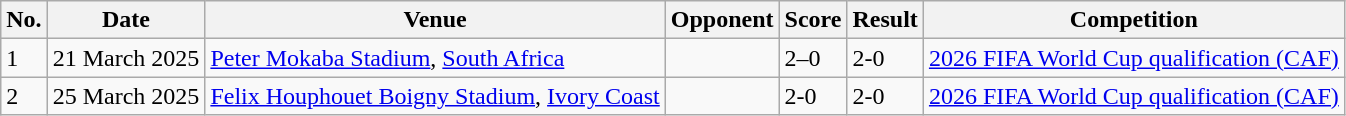<table class="wikitable sortable">
<tr>
<th>No.</th>
<th>Date</th>
<th>Venue</th>
<th>Opponent</th>
<th>Score</th>
<th>Result</th>
<th>Competition</th>
</tr>
<tr>
<td>1</td>
<td>21 March 2025</td>
<td><a href='#'>Peter Mokaba Stadium</a>, <a href='#'>South Africa</a></td>
<td></td>
<td>2–0</td>
<td>2-0</td>
<td><a href='#'>2026 FIFA World Cup qualification (CAF)</a></td>
</tr>
<tr>
<td>2</td>
<td>25 March 2025</td>
<td><a href='#'>Felix Houphouet Boigny Stadium</a>, <a href='#'>Ivory Coast</a></td>
<td></td>
<td>2-0</td>
<td>2-0</td>
<td><a href='#'>2026 FIFA World Cup qualification (CAF)</a></td>
</tr>
</table>
